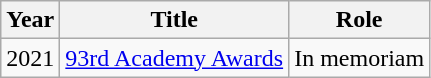<table class="wikitable">
<tr>
<th>Year</th>
<th>Title</th>
<th>Role</th>
</tr>
<tr>
<td>2021</td>
<td><a href='#'>93rd Academy Awards</a></td>
<td>In memoriam</td>
</tr>
</table>
